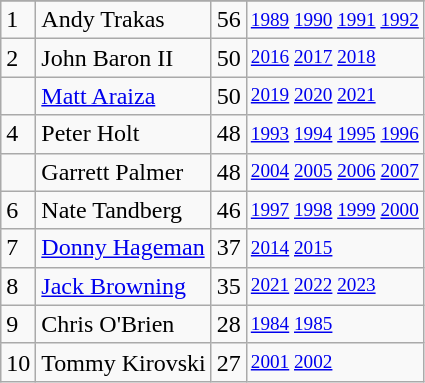<table class="wikitable">
<tr>
</tr>
<tr>
<td>1</td>
<td>Andy Trakas</td>
<td>56</td>
<td style="font-size:80%;"><a href='#'>1989</a> <a href='#'>1990</a> <a href='#'>1991</a> <a href='#'>1992</a></td>
</tr>
<tr>
<td>2</td>
<td>John Baron II</td>
<td>50</td>
<td style="font-size:80%;"><a href='#'>2016</a> <a href='#'>2017</a> <a href='#'>2018</a></td>
</tr>
<tr>
<td></td>
<td><a href='#'>Matt Araiza</a></td>
<td>50</td>
<td style="font-size:80%;"><a href='#'>2019</a> <a href='#'>2020</a> <a href='#'>2021</a></td>
</tr>
<tr>
<td>4</td>
<td>Peter Holt</td>
<td>48</td>
<td style="font-size:80%;"><a href='#'>1993</a> <a href='#'>1994</a> <a href='#'>1995</a> <a href='#'>1996</a></td>
</tr>
<tr>
<td></td>
<td>Garrett Palmer</td>
<td>48</td>
<td style="font-size:80%;"><a href='#'>2004</a> <a href='#'>2005</a> <a href='#'>2006</a> <a href='#'>2007</a></td>
</tr>
<tr>
<td>6</td>
<td>Nate Tandberg</td>
<td>46</td>
<td style="font-size:80%;"><a href='#'>1997</a> <a href='#'>1998</a> <a href='#'>1999</a> <a href='#'>2000</a></td>
</tr>
<tr>
<td>7</td>
<td><a href='#'>Donny Hageman</a></td>
<td>37</td>
<td style="font-size:80%;"><a href='#'>2014</a> <a href='#'>2015</a></td>
</tr>
<tr>
<td>8</td>
<td><a href='#'>Jack Browning</a></td>
<td>35</td>
<td style="font-size:80%;"><a href='#'>2021</a> <a href='#'>2022</a> <a href='#'>2023</a></td>
</tr>
<tr>
<td>9</td>
<td>Chris O'Brien</td>
<td>28</td>
<td style="font-size:80%;"><a href='#'>1984</a> <a href='#'>1985</a></td>
</tr>
<tr>
<td>10</td>
<td>Tommy Kirovski</td>
<td>27</td>
<td style="font-size:80%;"><a href='#'>2001</a> <a href='#'>2002</a></td>
</tr>
</table>
